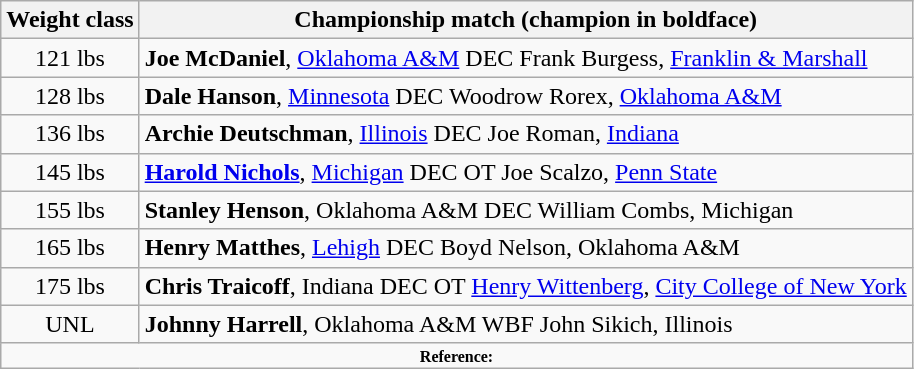<table class="wikitable" style="text-align:center">
<tr>
<th>Weight class</th>
<th>Championship match (champion in boldface)</th>
</tr>
<tr>
<td>121 lbs</td>
<td align=left><strong>Joe McDaniel</strong>, <a href='#'>Oklahoma A&M</a> DEC Frank Burgess, <a href='#'>Franklin & Marshall</a></td>
</tr>
<tr>
<td>128 lbs</td>
<td align=left><strong>Dale Hanson</strong>, <a href='#'>Minnesota</a> DEC Woodrow Rorex, <a href='#'>Oklahoma A&M</a></td>
</tr>
<tr>
<td>136 lbs</td>
<td align=left><strong>Archie Deutschman</strong>, <a href='#'>Illinois</a> DEC Joe Roman, <a href='#'>Indiana</a></td>
</tr>
<tr>
<td>145 lbs</td>
<td align=left><strong><a href='#'>Harold Nichols</a></strong>, <a href='#'>Michigan</a> DEC OT Joe Scalzo, <a href='#'>Penn State</a></td>
</tr>
<tr>
<td>155 lbs</td>
<td align=left><strong>Stanley Henson</strong>, Oklahoma A&M DEC William Combs, Michigan</td>
</tr>
<tr>
<td>165 lbs</td>
<td align=left><strong>Henry Matthes</strong>, <a href='#'>Lehigh</a> DEC Boyd Nelson, Oklahoma A&M</td>
</tr>
<tr>
<td>175 lbs</td>
<td align=left><strong>Chris Traicoff</strong>, Indiana DEC OT <a href='#'>Henry Wittenberg</a>, <a href='#'>City College of New York</a></td>
</tr>
<tr>
<td>UNL</td>
<td align="left"><strong>Johnny Harrell</strong>, Oklahoma A&M WBF John Sikich, Illinois</td>
</tr>
<tr>
<td colspan="2"  style="font-size:8pt; text-align:center;"><strong>Reference:</strong></td>
</tr>
</table>
